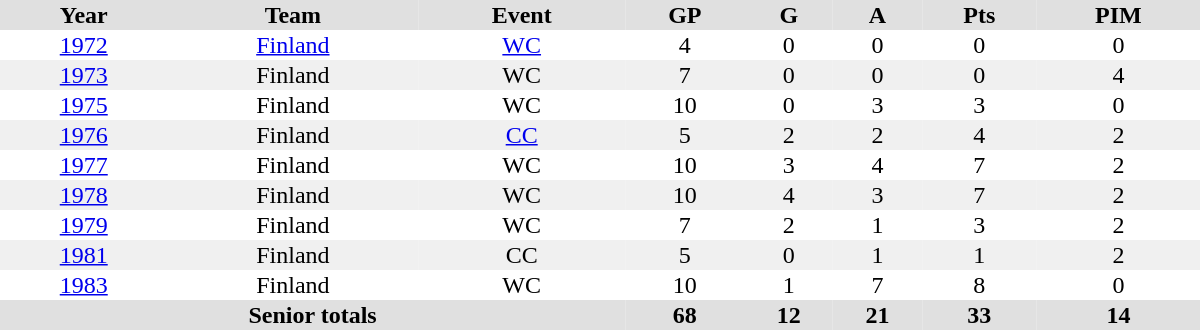<table border="0" cellpadding="1" cellspacing="0" style="text-align:center; width:50em">
<tr ALIGN="center" bgcolor="#e0e0e0">
<th>Year</th>
<th>Team</th>
<th>Event</th>
<th>GP</th>
<th>G</th>
<th>A</th>
<th>Pts</th>
<th>PIM</th>
</tr>
<tr>
<td><a href='#'>1972</a></td>
<td><a href='#'>Finland</a></td>
<td><a href='#'>WC</a></td>
<td>4</td>
<td>0</td>
<td>0</td>
<td>0</td>
<td>0</td>
</tr>
<tr bgcolor="#f0f0f0">
<td><a href='#'>1973</a></td>
<td>Finland</td>
<td>WC</td>
<td>7</td>
<td>0</td>
<td>0</td>
<td>0</td>
<td>4</td>
</tr>
<tr>
<td><a href='#'>1975</a></td>
<td>Finland</td>
<td>WC</td>
<td>10</td>
<td>0</td>
<td>3</td>
<td>3</td>
<td>0</td>
</tr>
<tr bgcolor="#f0f0f0">
<td><a href='#'>1976</a></td>
<td>Finland</td>
<td><a href='#'>CC</a></td>
<td>5</td>
<td>2</td>
<td>2</td>
<td>4</td>
<td>2</td>
</tr>
<tr>
<td><a href='#'>1977</a></td>
<td>Finland</td>
<td>WC</td>
<td>10</td>
<td>3</td>
<td>4</td>
<td>7</td>
<td>2</td>
</tr>
<tr bgcolor="#f0f0f0">
<td><a href='#'>1978</a></td>
<td>Finland</td>
<td>WC</td>
<td>10</td>
<td>4</td>
<td>3</td>
<td>7</td>
<td>2</td>
</tr>
<tr>
<td><a href='#'>1979</a></td>
<td>Finland</td>
<td>WC</td>
<td>7</td>
<td>2</td>
<td>1</td>
<td>3</td>
<td>2</td>
</tr>
<tr bgcolor="#f0f0f0">
<td><a href='#'>1981</a></td>
<td>Finland</td>
<td>CC</td>
<td>5</td>
<td>0</td>
<td>1</td>
<td>1</td>
<td>2</td>
</tr>
<tr>
<td><a href='#'>1983</a></td>
<td>Finland</td>
<td>WC</td>
<td>10</td>
<td>1</td>
<td>7</td>
<td>8</td>
<td>0</td>
</tr>
<tr bgcolor="#e0e0e0">
<th colspan=3>Senior totals</th>
<th>68</th>
<th>12</th>
<th>21</th>
<th>33</th>
<th>14</th>
</tr>
</table>
